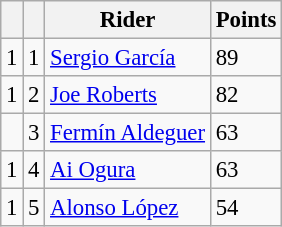<table class="wikitable" style="font-size: 95%;">
<tr>
<th></th>
<th></th>
<th>Rider</th>
<th>Points</th>
</tr>
<tr>
<td> 1</td>
<td align=center>1</td>
<td> <a href='#'>Sergio García</a></td>
<td align=left>89</td>
</tr>
<tr>
<td> 1</td>
<td align=center>2</td>
<td> <a href='#'>Joe Roberts</a></td>
<td align=left>82</td>
</tr>
<tr>
<td></td>
<td align=center>3</td>
<td> <a href='#'>Fermín Aldeguer</a></td>
<td align=left>63</td>
</tr>
<tr>
<td> 1</td>
<td align=center>4</td>
<td> <a href='#'>Ai Ogura</a></td>
<td align=left>63</td>
</tr>
<tr>
<td> 1</td>
<td align=center>5</td>
<td> <a href='#'>Alonso López</a></td>
<td align=left>54</td>
</tr>
</table>
